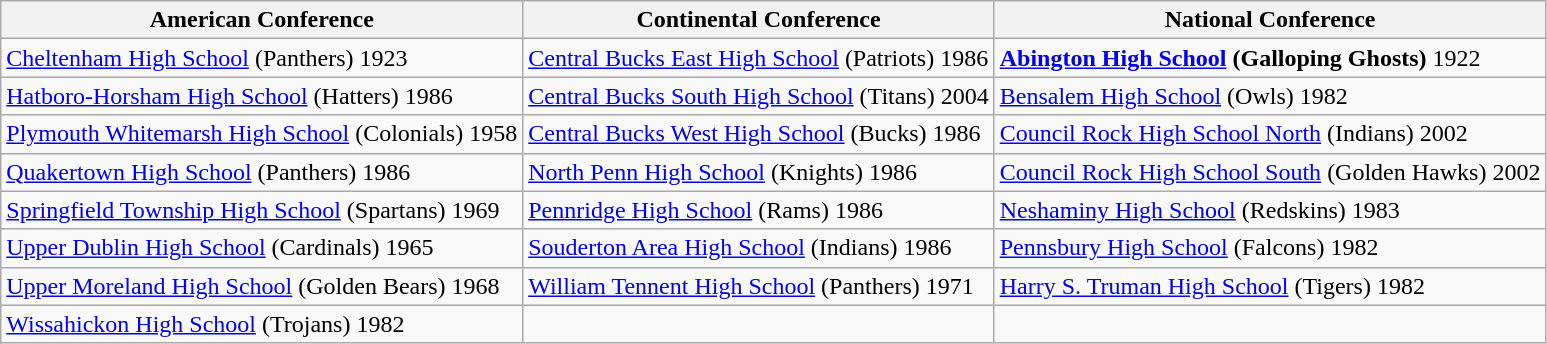<table class="wikitable">
<tr>
<th>American Conference</th>
<th>Continental Conference</th>
<th>National Conference</th>
</tr>
<tr>
<td><a href='#'>Cheltenham High School</a> (Panthers) 1923</td>
<td><a href='#'>Central Bucks East High School</a> (Patriots) 1986</td>
<td><strong><a href='#'>Abington High School</a> (Galloping Ghosts)</strong> 1922</td>
</tr>
<tr>
<td><a href='#'>Hatboro-Horsham High School</a> (Hatters) 1986</td>
<td><a href='#'>Central Bucks South High School</a> (Titans) 2004</td>
<td><a href='#'>Bensalem High School</a> (Owls) 1982</td>
</tr>
<tr>
<td><a href='#'>Plymouth Whitemarsh High School</a> (Colonials) 1958</td>
<td><a href='#'>Central Bucks West High School</a> (Bucks) 1986</td>
<td><a href='#'>Council Rock High School North</a> (Indians) 2002</td>
</tr>
<tr>
<td><a href='#'>Quakertown High School</a> (Panthers) 1986</td>
<td><a href='#'>North Penn High School</a> (Knights) 1986</td>
<td><a href='#'>Council Rock High School South</a> (Golden Hawks) 2002</td>
</tr>
<tr>
<td><a href='#'>Springfield Township High School</a> (Spartans) 1969</td>
<td><a href='#'>Pennridge High School</a> (Rams) 1986</td>
<td><a href='#'>Neshaminy High School</a> (Redskins) 1983</td>
</tr>
<tr>
<td><a href='#'>Upper Dublin High School</a> (Cardinals) 1965</td>
<td><a href='#'>Souderton Area High School</a> (Indians) 1986</td>
<td><a href='#'>Pennsbury High School</a> (Falcons) 1982</td>
</tr>
<tr>
<td><a href='#'>Upper Moreland High School</a> (Golden Bears) 1968</td>
<td><a href='#'>William Tennent High School</a> (Panthers) 1971</td>
<td><a href='#'>Harry S. Truman High School</a> (Tigers) 1982</td>
</tr>
<tr>
<td><a href='#'>Wissahickon High School</a> (Trojans) 1982</td>
<td></td>
<td></td>
</tr>
</table>
